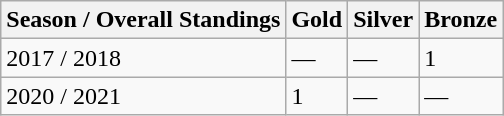<table class="wikitable">
<tr>
<th>Season / Overall Standings</th>
<th>Gold</th>
<th>Silver</th>
<th>Bronze</th>
</tr>
<tr>
<td>2017 / 2018</td>
<td>—</td>
<td>—</td>
<td>1</td>
</tr>
<tr>
<td>2020 / 2021</td>
<td>1</td>
<td>—</td>
<td>—</td>
</tr>
</table>
